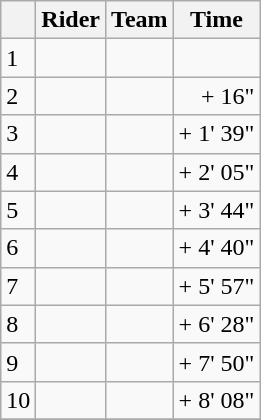<table class="wikitable">
<tr>
<th></th>
<th>Rider</th>
<th>Team</th>
<th>Time</th>
</tr>
<tr>
<td>1</td>
<td>  </td>
<td></td>
<td align="right"></td>
</tr>
<tr>
<td>2</td>
<td> </td>
<td></td>
<td align="right">+ 16"</td>
</tr>
<tr>
<td>3</td>
<td></td>
<td></td>
<td align="right">+ 1' 39"</td>
</tr>
<tr>
<td>4</td>
<td></td>
<td></td>
<td align="right">+ 2' 05"</td>
</tr>
<tr>
<td>5</td>
<td></td>
<td></td>
<td align="right">+ 3' 44"</td>
</tr>
<tr>
<td>6</td>
<td></td>
<td></td>
<td align="right">+ 4' 40"</td>
</tr>
<tr>
<td>7</td>
<td> </td>
<td></td>
<td align="right">+ 5' 57"</td>
</tr>
<tr>
<td>8</td>
<td></td>
<td></td>
<td align="right">+ 6' 28"</td>
</tr>
<tr>
<td>9</td>
<td></td>
<td></td>
<td align="right">+ 7' 50"</td>
</tr>
<tr>
<td>10</td>
<td></td>
<td></td>
<td align="right">+ 8' 08"</td>
</tr>
<tr>
</tr>
</table>
